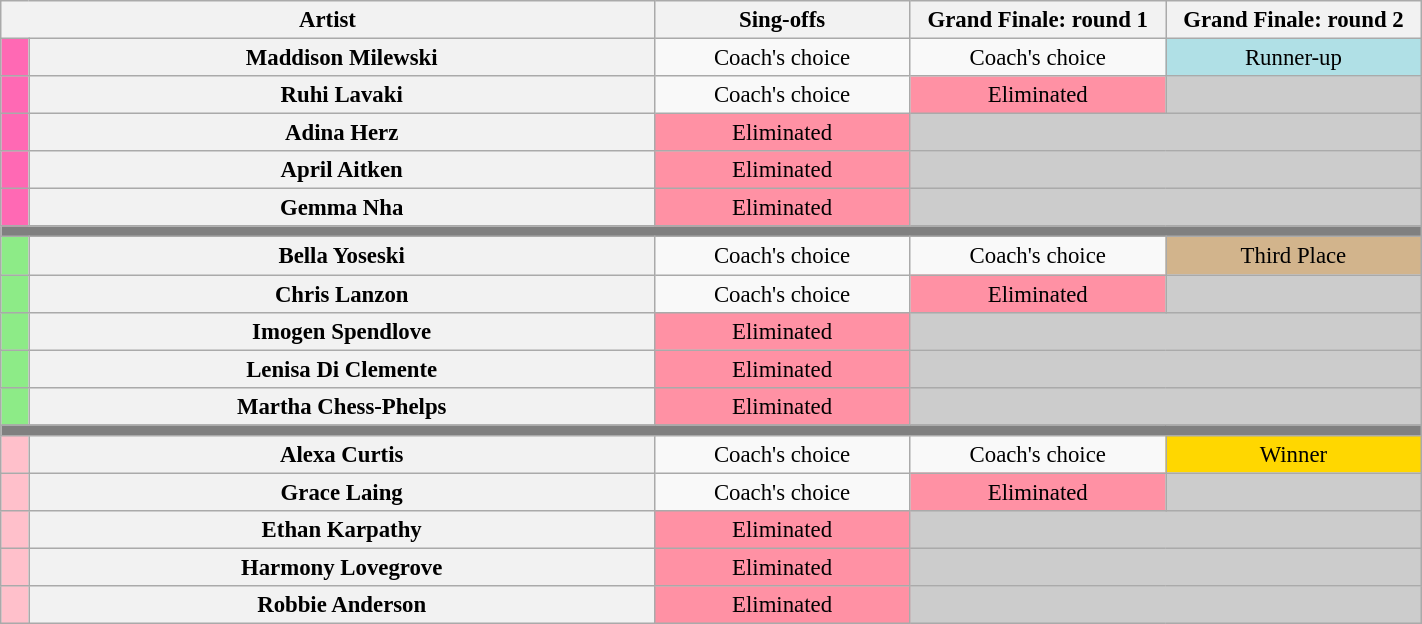<table class="wikitable" style="font-size:95%; text-align:center; width:75%">
<tr>
<th colspan="2">Artist</th>
<th style="width:18%">Sing-offs</th>
<th style="width:18%">Grand Finale: round 1</th>
<th style="width:18%">Grand Finale: round 2</th>
</tr>
<tr>
<td style="background:#ff69b4; width:2%"></td>
<th ste="width:18%">Maddison Milewski</th>
<td>Coach's choice</td>
<td>Coach's choice</td>
<td style="background:#B0E0E6">Runner-up</td>
</tr>
<tr>
<td style="background:#ff69b4"></td>
<th>Ruhi Lavaki</th>
<td>Coach's choice</td>
<td style="background:#FF91A4">Eliminated</td>
<td style="background:#ccc"></td>
</tr>
<tr>
<td style="background:#ff69b4"></td>
<th>Adina Herz</th>
<td style="background:#FF91A4">Eliminated</td>
<td style="background:#ccc" colspan="2"></td>
</tr>
<tr>
<td style="background:#ff69b4"></td>
<th>April Aitken</th>
<td style="background:#FF91A4">Eliminated</td>
<td style="background:#ccc" colspan="2"></td>
</tr>
<tr>
<td style="background:#ff69b4"></td>
<th>Gemma Nha</th>
<td style="background:#FF91A4">Eliminated</td>
<td style="background:#ccc" colspan="2"></td>
</tr>
<tr>
<th colspan="5" style="background:gray"></th>
</tr>
<tr>
<td style="background:#8deb87"></td>
<th>Bella Yoseski</th>
<td>Coach's choice</td>
<td>Coach's choice</td>
<td style="background:tan">Third Place</td>
</tr>
<tr>
<td style="background:#8deb87"></td>
<th>Chris Lanzon</th>
<td>Coach's choice</td>
<td style="background:#FF91A4">Eliminated</td>
<td style="background:#ccc"></td>
</tr>
<tr>
<td style="background:#8deb87"></td>
<th>Imogen Spendlove</th>
<td style="background:#FF91A4">Eliminated</td>
<td style="background:#ccc" colspan="2"></td>
</tr>
<tr>
<td style="background:#8deb87"></td>
<th>Lenisa Di Clemente</th>
<td style="background:#FF91A4">Eliminated</td>
<td style="background:#ccc" colspan="2"></td>
</tr>
<tr>
<td style="background:#8deb87"></td>
<th>Martha Chess-Phelps</th>
<td style="background:#FF91A4">Eliminated</td>
<td style="background:#ccc" colspan="2"></td>
</tr>
<tr>
<th colspan="5" style="background:gray"></th>
</tr>
<tr>
<td style="background: pink"></td>
<th>Alexa Curtis</th>
<td>Coach's choice</td>
<td>Coach's choice</td>
<td style="background: gold">Winner</td>
</tr>
<tr>
<td style="background: pink"></td>
<th>Grace Laing</th>
<td>Coach's choice</td>
<td style="background:#FF91A4">Eliminated</td>
<td style="background:#ccc"></td>
</tr>
<tr>
<td style="background: pink"></td>
<th>Ethan Karpathy</th>
<td style="background:#FF91A4">Eliminated</td>
<td style="background:#ccc" colspan="2"></td>
</tr>
<tr>
<td style="background: pink"></td>
<th>Harmony Lovegrove</th>
<td style="background:#FF91A4">Eliminated</td>
<td style="background:#ccc" colspan="2"></td>
</tr>
<tr>
<td style="background: pink"></td>
<th>Robbie Anderson</th>
<td style="background:#FF91A4">Eliminated</td>
<td style="background:#ccc" colspan="2"></td>
</tr>
</table>
